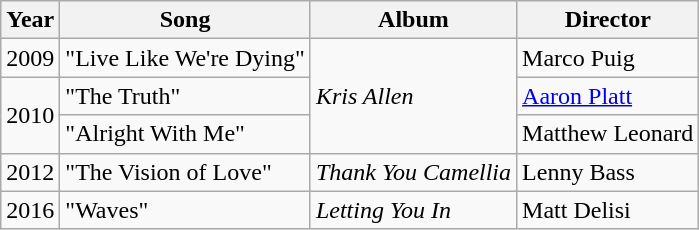<table class="wikitable">
<tr>
<th>Year</th>
<th>Song</th>
<th>Album</th>
<th>Director</th>
</tr>
<tr>
<td>2009</td>
<td>"Live Like We're Dying"</td>
<td rowspan="3"><em>Kris Allen</em></td>
<td>Marco Puig</td>
</tr>
<tr>
<td rowspan="2">2010</td>
<td>"The Truth"</td>
<td><a href='#'>Aaron Platt</a></td>
</tr>
<tr>
<td>"Alright With Me"</td>
<td>Matthew Leonard</td>
</tr>
<tr>
<td>2012</td>
<td>"The Vision of Love"</td>
<td><em>Thank You Camellia</em></td>
<td>Lenny Bass</td>
</tr>
<tr>
<td>2016</td>
<td>"Waves"</td>
<td><em>Letting You In</em></td>
<td>Matt Delisi</td>
</tr>
</table>
